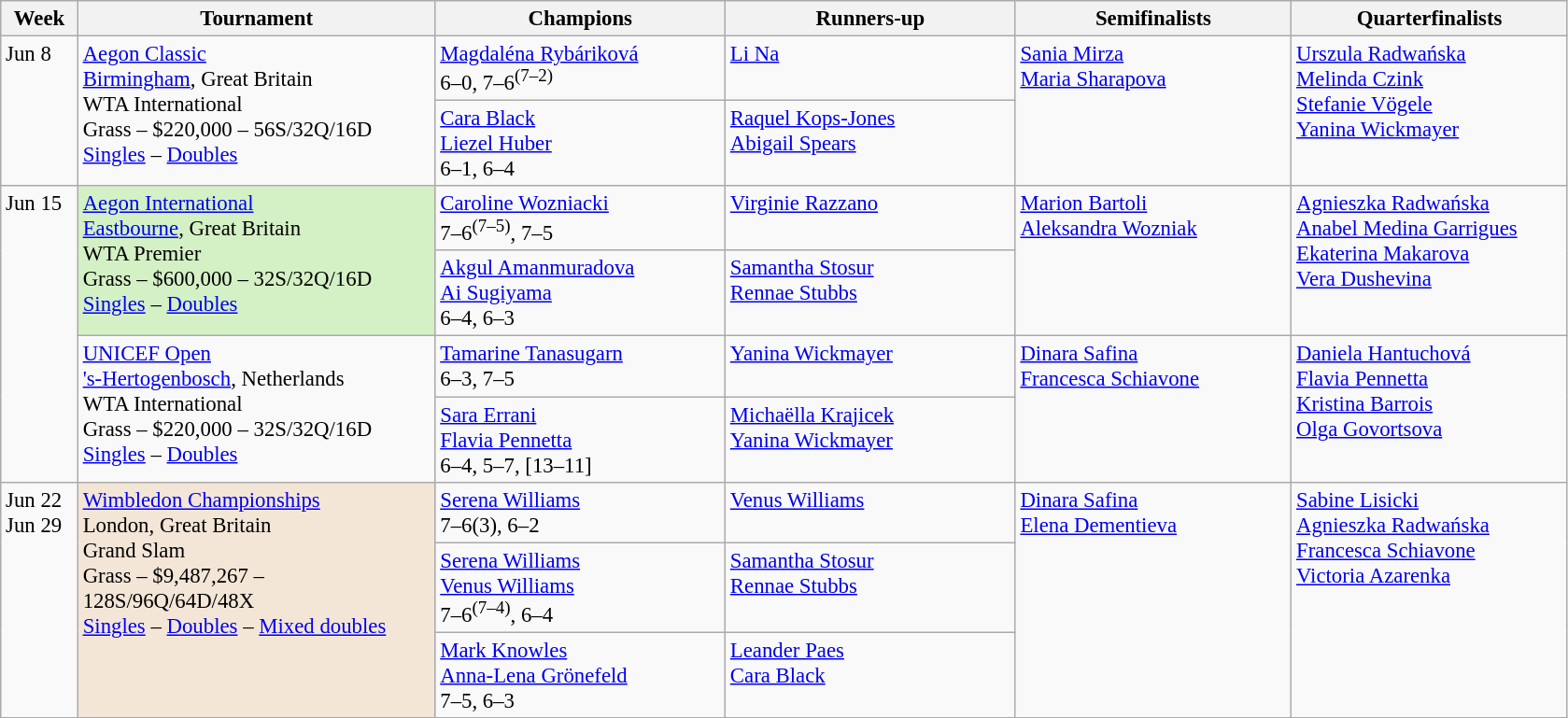<table class=wikitable style=font-size:95%>
<tr>
<th style="width:48px;">Week</th>
<th style="width:248px;">Tournament</th>
<th style="width:200px;">Champions</th>
<th style="width:200px;">Runners-up</th>
<th style="width:190px;">Semifinalists</th>
<th style="width:190px;">Quarterfinalists</th>
</tr>
<tr valign=top>
<td rowspan=2>Jun 8</td>
<td rowspan=2><a href='#'>Aegon Classic</a><br> <a href='#'>Birmingham</a>, Great Britain<br>WTA International<br>Grass – $220,000 – 56S/32Q/16D<br><a href='#'>Singles</a> – <a href='#'>Doubles</a></td>
<td> <a href='#'>Magdaléna Rybáriková</a> <br>6–0, 7–6<sup>(7–2)</sup></td>
<td> <a href='#'>Li Na</a></td>
<td rowspan=2> <a href='#'>Sania Mirza</a><br> <a href='#'>Maria Sharapova</a></td>
<td rowspan=2> <a href='#'>Urszula Radwańska</a><br> <a href='#'>Melinda Czink</a><br> <a href='#'>Stefanie Vögele</a><br>  <a href='#'>Yanina Wickmayer</a></td>
</tr>
<tr valign=top>
<td> <a href='#'>Cara Black</a> <br>  <a href='#'>Liezel Huber</a><br>6–1, 6–4</td>
<td> <a href='#'>Raquel Kops-Jones</a> <br>  <a href='#'>Abigail Spears</a></td>
</tr>
<tr valign=top>
<td rowspan=4>Jun 15</td>
<td style="background:#d4f1c5;" rowspan=2><a href='#'>Aegon International</a><br><a href='#'>Eastbourne</a>, Great Britain<br>WTA Premier<br>Grass – $600,000 – 32S/32Q/16D<br> <a href='#'>Singles</a> – <a href='#'>Doubles</a></td>
<td> <a href='#'>Caroline Wozniacki</a><br>7–6<sup>(7–5)</sup>, 7–5</td>
<td> <a href='#'>Virginie Razzano</a></td>
<td rowspan=2> <a href='#'>Marion Bartoli</a> <br>   <a href='#'>Aleksandra Wozniak</a></td>
<td rowspan=2> <a href='#'>Agnieszka Radwańska</a><br>  <a href='#'>Anabel Medina Garrigues</a><br>  <a href='#'>Ekaterina Makarova</a><br> <a href='#'>Vera Dushevina</a></td>
</tr>
<tr valign=top>
<td> <a href='#'>Akgul Amanmuradova</a> <br> <a href='#'>Ai Sugiyama</a><br> 6–4, 6–3</td>
<td> <a href='#'>Samantha Stosur</a> <br>  <a href='#'>Rennae Stubbs</a></td>
</tr>
<tr valign=top>
<td rowspan=2><a href='#'>UNICEF Open</a><br> <a href='#'>'s-Hertogenbosch</a>, Netherlands<br>WTA International <br>Grass – $220,000 – 32S/32Q/16D<br><a href='#'>Singles</a> – <a href='#'>Doubles</a></td>
<td> <a href='#'>Tamarine Tanasugarn</a><br>6–3, 7–5</td>
<td> <a href='#'>Yanina Wickmayer</a></td>
<td rowspan=2> <a href='#'>Dinara Safina</a><br> <a href='#'>Francesca Schiavone</a></td>
<td rowspan=2> <a href='#'>Daniela Hantuchová</a><br> <a href='#'>Flavia Pennetta</a><br> <a href='#'>Kristina Barrois</a><br> <a href='#'>Olga Govortsova</a></td>
</tr>
<tr valign=top>
<td> <a href='#'>Sara Errani</a> <br> <a href='#'>Flavia Pennetta</a><br>6–4, 5–7, [13–11]</td>
<td> <a href='#'>Michaëlla Krajicek</a> <br> <a href='#'>Yanina Wickmayer</a></td>
</tr>
<tr valign=top>
<td rowspan=3>Jun 22<br>Jun 29</td>
<td style="background:#f3e6d7;" rowspan=3><a href='#'>Wimbledon Championships</a><br> London, Great Britain<br>Grand Slam<br>Grass – $9,487,267 – 128S/96Q/64D/48X<br><a href='#'>Singles</a> – <a href='#'>Doubles</a> – <a href='#'>Mixed doubles</a></td>
<td> <a href='#'>Serena Williams</a><br>7–6(3), 6–2</td>
<td> <a href='#'>Venus Williams</a></td>
<td rowspan=3> <a href='#'>Dinara Safina</a> <br>  <a href='#'>Elena Dementieva</a></td>
<td rowspan=3> <a href='#'>Sabine Lisicki</a> <br>  <a href='#'>Agnieszka Radwańska</a><br> <a href='#'>Francesca Schiavone</a> <br>  <a href='#'>Victoria Azarenka</a></td>
</tr>
<tr valign=top>
<td> <a href='#'>Serena Williams</a> <br>  <a href='#'>Venus Williams</a><br> 7–6<sup>(7–4)</sup>, 6–4</td>
<td> <a href='#'>Samantha Stosur</a> <br> <a href='#'>Rennae Stubbs</a></td>
</tr>
<tr valign=top>
<td> <a href='#'>Mark Knowles</a> <br>  <a href='#'>Anna-Lena Grönefeld</a><br> 7–5, 6–3</td>
<td> <a href='#'>Leander Paes</a> <br>  <a href='#'>Cara Black</a></td>
</tr>
</table>
